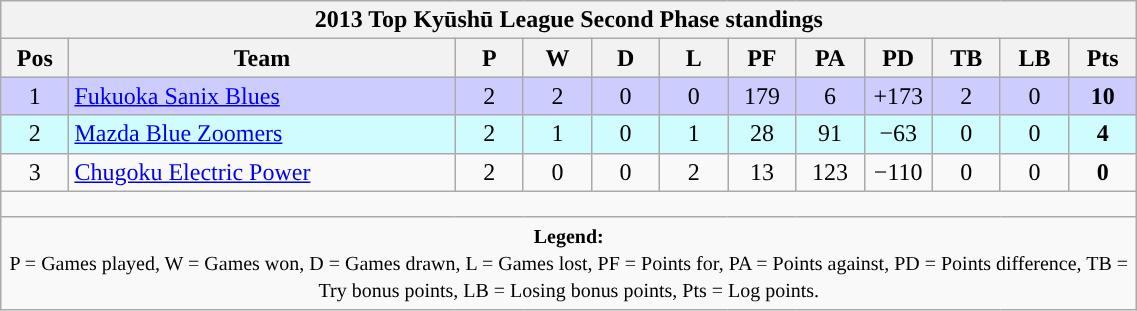<table class="wikitable" style="text-align:center; font-size:100%; width:60%;">
<tr>
<th colspan="100%" cellpadding="0" cellspacing="0"><strong>2013 Top Kyūshū League Second Phase standings</strong></th>
</tr>
<tr>
<th style="width:6%;">Pos</th>
<th style="width:34%;">Team</th>
<th style="width:6%;">P</th>
<th style="width:6%;">W</th>
<th style="width:6%;">D</th>
<th style="width:6%;">L</th>
<th style="width:6%;">PF</th>
<th style="width:6%;">PA</th>
<th style="width:6%;">PD</th>
<th style="width:6%;">TB</th>
<th style="width:6%;">LB</th>
<th style="width:6%;">Pts<br></th>
</tr>
<tr style="background:#CCCCFF;">
<td>1</td>
<td style="text-align:left;"><a href='#'>Fukuoka Sanix Blues</a></td>
<td>2</td>
<td>2</td>
<td>0</td>
<td>0</td>
<td>179</td>
<td>6</td>
<td>+173</td>
<td>2</td>
<td>0</td>
<td><strong>10</strong></td>
</tr>
<tr style="background:#CFFCFF;">
<td>2</td>
<td style="text-align:left;"><a href='#'>Mazda Blue Zoomers</a></td>
<td>2</td>
<td>1</td>
<td>0</td>
<td>1</td>
<td>28</td>
<td>91</td>
<td>−63</td>
<td>0</td>
<td>0</td>
<td><strong>4</strong></td>
</tr>
<tr>
<td>3</td>
<td style="text-align:left;"><a href='#'>Chugoku Electric Power</a></td>
<td>2</td>
<td>0</td>
<td>0</td>
<td>2</td>
<td>13</td>
<td>123</td>
<td>−110</td>
<td>0</td>
<td>0</td>
<td><strong>0</strong></td>
</tr>
<tr>
<td colspan="100%" style="height:10px;"></td>
</tr>
<tr>
<td colspan="100%"><small><strong>Legend:</strong> <br> P = Games played, W = Games won, D = Games drawn, L = Games lost, PF = Points for, PA = Points against, PD = Points difference, TB = Try bonus points, LB = Losing bonus points, Pts = Log points.</small></td>
</tr>
</table>
